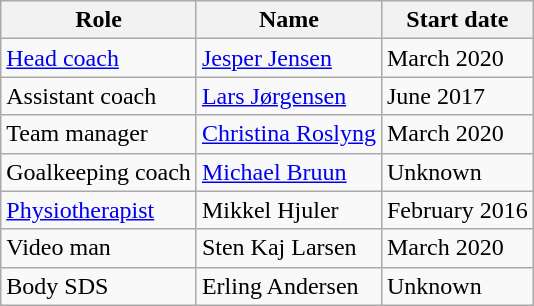<table class="wikitable">
<tr>
<th>Role</th>
<th>Name</th>
<th>Start date</th>
</tr>
<tr>
<td><a href='#'>Head coach</a></td>
<td> <a href='#'>Jesper Jensen</a></td>
<td>March 2020</td>
</tr>
<tr>
<td>Assistant coach</td>
<td> <a href='#'>Lars Jørgensen</a></td>
<td>June 2017</td>
</tr>
<tr>
<td>Team manager</td>
<td>  <a href='#'>Christina Roslyng</a></td>
<td>March 2020</td>
</tr>
<tr>
<td>Goalkeeping coach</td>
<td> <a href='#'>Michael Bruun</a></td>
<td>Unknown</td>
</tr>
<tr>
<td><a href='#'>Physiotherapist</a></td>
<td> Mikkel Hjuler</td>
<td>February 2016</td>
</tr>
<tr>
<td>Video man</td>
<td> Sten Kaj Larsen</td>
<td>March 2020</td>
</tr>
<tr>
<td>Body SDS</td>
<td> Erling Andersen</td>
<td>Unknown</td>
</tr>
</table>
